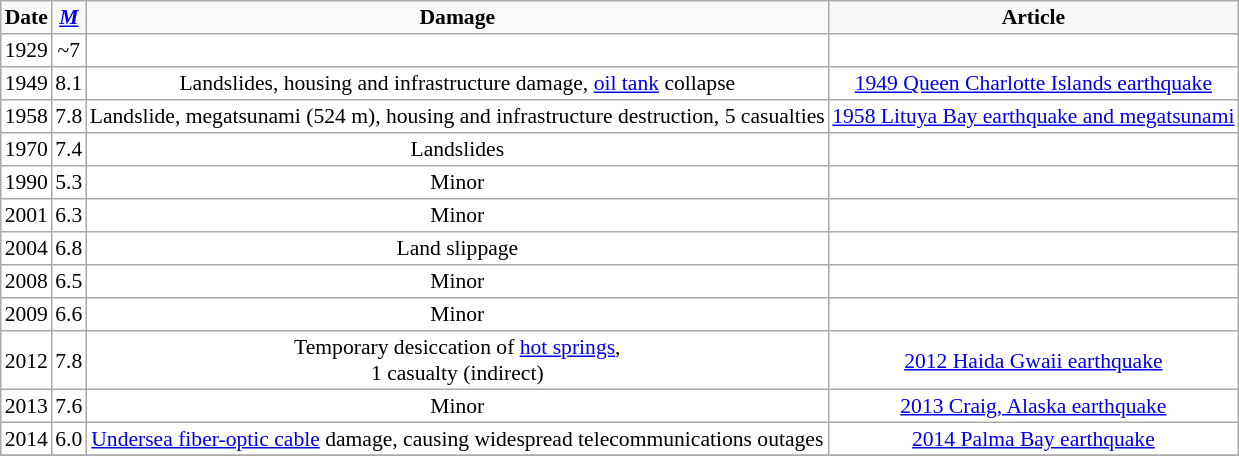<table border="2" cellpadding="2" cellspacing="0" style="margin: 1; border: 1px #aaaaaa solid; border-collapse: collapse; float: right; font-size: 90%; text-align: center;">
<tr>
<th style="background: #f9f9f9;">Date</th>
<th style="background: #f7f9f7;"><a href='#'><em>M</em></a></th>
<th style="background: #f9f9f9;">Damage</th>
<th style="background: #f7f9f7;">Article</th>
</tr>
<tr>
<td>1929</td>
<td>~7</td>
<td></td>
<td></td>
</tr>
<tr>
<td>1949</td>
<td>8.1</td>
<td>Landslides, housing and infrastructure damage, <a href='#'>oil tank</a> collapse</td>
<td><a href='#'>1949 Queen Charlotte Islands earthquake</a></td>
</tr>
<tr>
<td>1958</td>
<td>7.8</td>
<td>Landslide, megatsunami (524 m), housing and infrastructure destruction, 5 casualties</td>
<td><a href='#'>1958 Lituya Bay earthquake and megatsunami</a></td>
</tr>
<tr>
<td>1970</td>
<td>7.4</td>
<td>Landslides</td>
<td></td>
</tr>
<tr>
<td>1990</td>
<td>5.3</td>
<td>Minor</td>
<td></td>
</tr>
<tr>
<td>2001</td>
<td>6.3</td>
<td>Minor</td>
<td></td>
</tr>
<tr>
<td>2004</td>
<td>6.8</td>
<td>Land slippage</td>
<td></td>
</tr>
<tr>
<td>2008</td>
<td>6.5</td>
<td>Minor</td>
<td></td>
</tr>
<tr>
<td>2009</td>
<td>6.6</td>
<td>Minor</td>
<td></td>
</tr>
<tr>
<td>2012</td>
<td>7.8</td>
<td>Temporary desiccation of <a href='#'>hot springs</a>,<br>1 casualty (indirect)</td>
<td><a href='#'>2012 Haida Gwaii earthquake</a></td>
</tr>
<tr>
<td>2013</td>
<td>7.6</td>
<td>Minor</td>
<td><a href='#'>2013 Craig, Alaska earthquake</a></td>
</tr>
<tr>
<td>2014</td>
<td>6.0</td>
<td><a href='#'>Undersea fiber-optic cable</a> damage, causing widespread telecommunications outages</td>
<td><a href='#'>2014 Palma Bay earthquake</a></td>
</tr>
<tr>
</tr>
</table>
